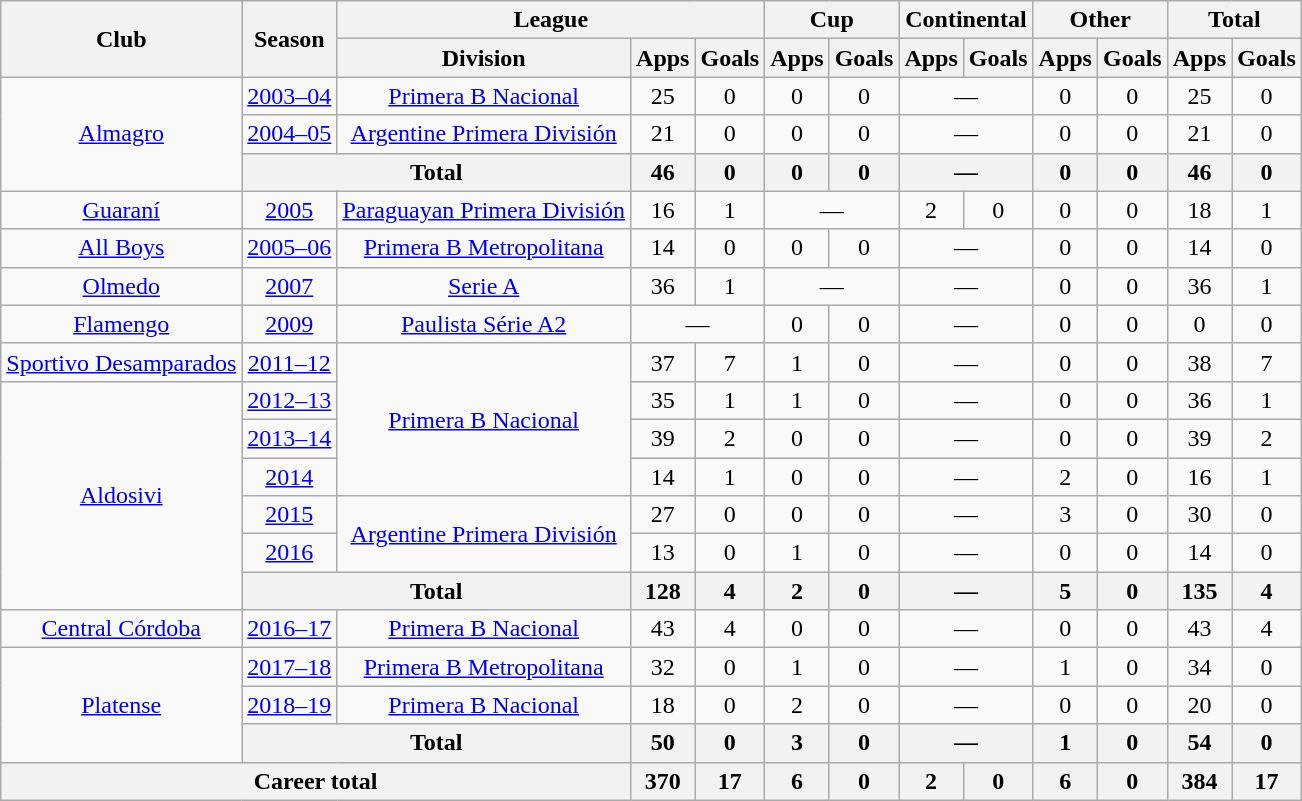<table class="wikitable" style="text-align:center">
<tr>
<th rowspan="2">Club</th>
<th rowspan="2">Season</th>
<th colspan="3">League</th>
<th colspan="2">Cup</th>
<th colspan="2">Continental</th>
<th colspan="2">Other</th>
<th colspan="2">Total</th>
</tr>
<tr>
<th>Division</th>
<th>Apps</th>
<th>Goals</th>
<th>Apps</th>
<th>Goals</th>
<th>Apps</th>
<th>Goals</th>
<th>Apps</th>
<th>Goals</th>
<th>Apps</th>
<th>Goals</th>
</tr>
<tr>
<td rowspan="3"><a href='#'>Almagro</a></td>
<td><a href='#'>2003–04</a></td>
<td rowspan="1"><a href='#'>Primera B Nacional</a></td>
<td>25</td>
<td>0</td>
<td>0</td>
<td>0</td>
<td colspan="2">—</td>
<td>0</td>
<td>0</td>
<td>25</td>
<td>0</td>
</tr>
<tr>
<td><a href='#'>2004–05</a></td>
<td rowspan="1"><a href='#'>Argentine Primera División</a></td>
<td>21</td>
<td>0</td>
<td>0</td>
<td>0</td>
<td colspan="2">—</td>
<td>0</td>
<td>0</td>
<td>21</td>
<td>0</td>
</tr>
<tr>
<th colspan="2">Total</th>
<th>46</th>
<th>0</th>
<th>0</th>
<th>0</th>
<th colspan="2">—</th>
<th>0</th>
<th>0</th>
<th>46</th>
<th>0</th>
</tr>
<tr>
<td rowspan="1"><a href='#'>Guaraní</a></td>
<td><a href='#'>2005</a></td>
<td rowspan="1"><a href='#'>Paraguayan Primera División</a></td>
<td>16</td>
<td>1</td>
<td colspan="2">—</td>
<td>2</td>
<td>0</td>
<td>0</td>
<td>0</td>
<td>18</td>
<td>1</td>
</tr>
<tr>
<td rowspan="1"><a href='#'>All Boys</a></td>
<td><a href='#'>2005–06</a></td>
<td rowspan="1"><a href='#'>Primera B Metropolitana</a></td>
<td>14</td>
<td>0</td>
<td>0</td>
<td>0</td>
<td colspan="2">—</td>
<td>0</td>
<td>0</td>
<td>14</td>
<td>0</td>
</tr>
<tr>
<td rowspan="1"><a href='#'>Olmedo</a></td>
<td><a href='#'>2007</a></td>
<td rowspan="1"><a href='#'>Serie A</a></td>
<td>36</td>
<td>1</td>
<td colspan="2">—</td>
<td colspan="2">—</td>
<td>0</td>
<td>0</td>
<td>36</td>
<td>1</td>
</tr>
<tr>
<td rowspan="1"><a href='#'>Flamengo</a></td>
<td><a href='#'>2009</a></td>
<td rowspan="1"><a href='#'>Paulista Série A2</a></td>
<td colspan="2">—</td>
<td>0</td>
<td>0</td>
<td colspan="2">—</td>
<td>0</td>
<td>0</td>
<td>0</td>
<td>0</td>
</tr>
<tr>
<td rowspan="1"><a href='#'>Sportivo Desamparados</a></td>
<td><a href='#'>2011–12</a></td>
<td rowspan="4"><a href='#'>Primera B Nacional</a></td>
<td>37</td>
<td>7</td>
<td>1</td>
<td>0</td>
<td colspan="2">—</td>
<td>0</td>
<td>0</td>
<td>38</td>
<td>7</td>
</tr>
<tr>
<td rowspan="6"><a href='#'>Aldosivi</a></td>
<td><a href='#'>2012–13</a></td>
<td>35</td>
<td>1</td>
<td>1</td>
<td>0</td>
<td colspan="2">—</td>
<td>0</td>
<td>0</td>
<td>36</td>
<td>1</td>
</tr>
<tr>
<td><a href='#'>2013–14</a></td>
<td>39</td>
<td>2</td>
<td>0</td>
<td>0</td>
<td colspan="2">—</td>
<td>0</td>
<td>0</td>
<td>39</td>
<td>2</td>
</tr>
<tr>
<td><a href='#'>2014</a></td>
<td>14</td>
<td>1</td>
<td>0</td>
<td>0</td>
<td colspan="2">—</td>
<td>2</td>
<td>0</td>
<td>16</td>
<td>1</td>
</tr>
<tr>
<td><a href='#'>2015</a></td>
<td rowspan="2"><a href='#'>Argentine Primera División</a></td>
<td>27</td>
<td>0</td>
<td>0</td>
<td>0</td>
<td colspan="2">—</td>
<td>3</td>
<td>0</td>
<td>30</td>
<td>0</td>
</tr>
<tr>
<td><a href='#'>2016</a></td>
<td>13</td>
<td>0</td>
<td>1</td>
<td>0</td>
<td colspan="2">—</td>
<td>0</td>
<td>0</td>
<td>14</td>
<td>0</td>
</tr>
<tr>
<th colspan="2">Total</th>
<th>128</th>
<th>4</th>
<th>2</th>
<th>0</th>
<th colspan="2">—</th>
<th>5</th>
<th>0</th>
<th>135</th>
<th>4</th>
</tr>
<tr>
<td rowspan="1"><a href='#'>Central Córdoba</a></td>
<td><a href='#'>2016–17</a></td>
<td rowspan="1"><a href='#'>Primera B Nacional</a></td>
<td>43</td>
<td>4</td>
<td>0</td>
<td>0</td>
<td colspan="2">—</td>
<td>0</td>
<td>0</td>
<td>43</td>
<td>4</td>
</tr>
<tr>
<td rowspan="3"><a href='#'>Platense</a></td>
<td><a href='#'>2017–18</a></td>
<td rowspan="1"><a href='#'>Primera B Metropolitana</a></td>
<td>32</td>
<td>0</td>
<td>1</td>
<td>0</td>
<td colspan="2">—</td>
<td>1</td>
<td>0</td>
<td>34</td>
<td>0</td>
</tr>
<tr>
<td><a href='#'>2018–19</a></td>
<td rowspan="1"><a href='#'>Primera B Nacional</a></td>
<td>18</td>
<td>0</td>
<td>2</td>
<td>0</td>
<td colspan="2">—</td>
<td>0</td>
<td>0</td>
<td>20</td>
<td>0</td>
</tr>
<tr>
<th colspan="2">Total</th>
<th>50</th>
<th>0</th>
<th>3</th>
<th>0</th>
<th colspan="2">—</th>
<th>1</th>
<th>0</th>
<th>54</th>
<th>0</th>
</tr>
<tr>
<th colspan="3">Career total</th>
<th>370</th>
<th>17</th>
<th>6</th>
<th>0</th>
<th>2</th>
<th>0</th>
<th>6</th>
<th>0</th>
<th>384</th>
<th>17</th>
</tr>
</table>
